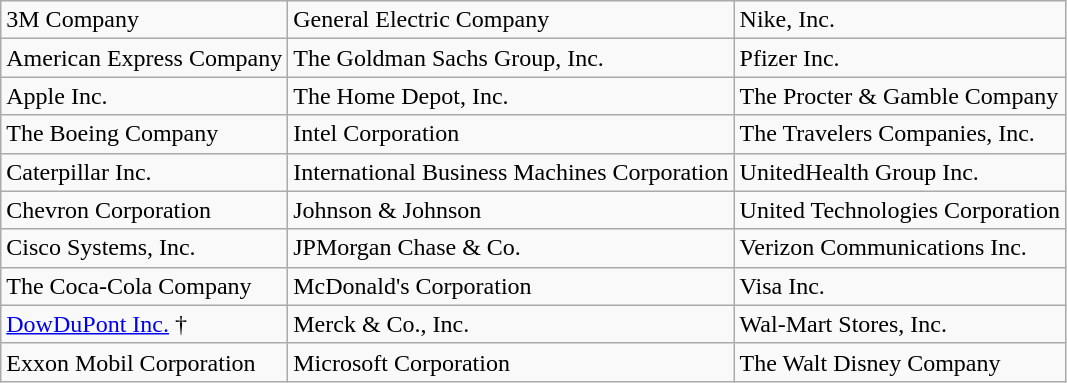<table class="wikitable">
<tr>
<td>3M Company</td>
<td>General Electric Company</td>
<td>Nike, Inc.</td>
</tr>
<tr>
<td>American Express Company</td>
<td>The Goldman Sachs Group, Inc.</td>
<td>Pfizer Inc.</td>
</tr>
<tr>
<td>Apple Inc.</td>
<td>The Home Depot, Inc.</td>
<td>The Procter & Gamble Company</td>
</tr>
<tr>
<td>The Boeing Company</td>
<td>Intel Corporation</td>
<td>The Travelers Companies, Inc.</td>
</tr>
<tr>
<td>Caterpillar Inc.</td>
<td>International Business Machines Corporation</td>
<td>UnitedHealth Group Inc.</td>
</tr>
<tr>
<td>Chevron Corporation</td>
<td>Johnson & Johnson</td>
<td>United Technologies Corporation</td>
</tr>
<tr>
<td>Cisco Systems, Inc.</td>
<td>JPMorgan Chase & Co.</td>
<td>Verizon Communications Inc.</td>
</tr>
<tr>
<td>The Coca-Cola Company</td>
<td>McDonald's Corporation</td>
<td>Visa Inc.</td>
</tr>
<tr>
<td><a href='#'>DowDuPont Inc.</a> † <br></td>
<td>Merck & Co., Inc.</td>
<td>Wal-Mart Stores, Inc.</td>
</tr>
<tr>
<td>Exxon Mobil Corporation</td>
<td>Microsoft Corporation</td>
<td>The Walt Disney Company</td>
</tr>
</table>
